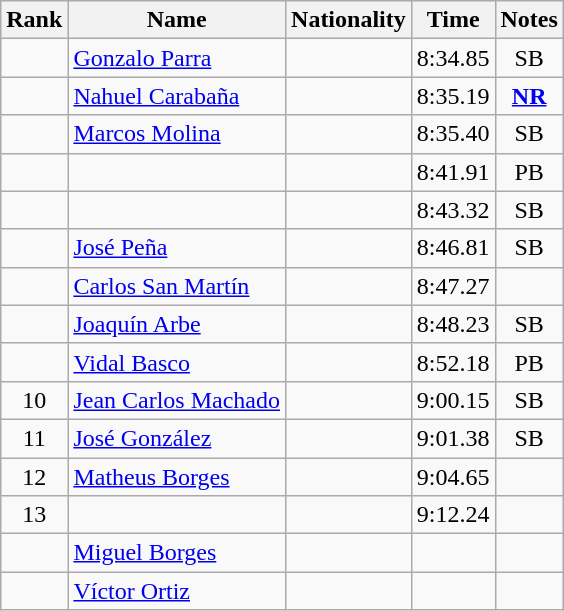<table class="wikitable sortable" style="text-align:center">
<tr>
<th>Rank</th>
<th>Name</th>
<th>Nationality</th>
<th>Time</th>
<th>Notes</th>
</tr>
<tr>
<td></td>
<td align=left><a href='#'>Gonzalo Parra</a></td>
<td align=left></td>
<td>8:34.85</td>
<td>SB</td>
</tr>
<tr>
<td></td>
<td align=left><a href='#'>Nahuel Carabaña</a></td>
<td align=left></td>
<td>8:35.19</td>
<td><strong><a href='#'>NR</a></strong></td>
</tr>
<tr>
<td></td>
<td align=left><a href='#'>Marcos Molina</a></td>
<td align=left></td>
<td>8:35.40</td>
<td>SB</td>
</tr>
<tr>
<td></td>
<td align=left></td>
<td align=left></td>
<td>8:41.91</td>
<td>PB</td>
</tr>
<tr>
<td></td>
<td align=left></td>
<td align=left></td>
<td>8:43.32</td>
<td>SB</td>
</tr>
<tr>
<td></td>
<td align=left><a href='#'>José Peña</a></td>
<td align=left></td>
<td>8:46.81</td>
<td>SB</td>
</tr>
<tr>
<td></td>
<td align=left><a href='#'>Carlos San Martín</a></td>
<td align=left></td>
<td>8:47.27</td>
<td></td>
</tr>
<tr>
<td></td>
<td align=left><a href='#'>Joaquín Arbe</a></td>
<td align=left></td>
<td>8:48.23</td>
<td>SB</td>
</tr>
<tr>
<td></td>
<td align=left><a href='#'>Vidal Basco</a></td>
<td align=left></td>
<td>8:52.18</td>
<td>PB</td>
</tr>
<tr>
<td>10</td>
<td align=left><a href='#'>Jean Carlos Machado</a></td>
<td align=left></td>
<td>9:00.15</td>
<td>SB</td>
</tr>
<tr>
<td>11</td>
<td align=left><a href='#'>José González</a></td>
<td align=left></td>
<td>9:01.38</td>
<td>SB</td>
</tr>
<tr>
<td>12</td>
<td align=left><a href='#'>Matheus Borges</a></td>
<td align=left></td>
<td>9:04.65</td>
<td></td>
</tr>
<tr>
<td>13</td>
<td align=left></td>
<td align=left></td>
<td>9:12.24</td>
<td></td>
</tr>
<tr>
<td></td>
<td align=left><a href='#'>Miguel Borges</a></td>
<td align=left></td>
<td></td>
<td></td>
</tr>
<tr>
<td></td>
<td align=left><a href='#'>Víctor Ortiz</a></td>
<td align=left></td>
<td></td>
<td></td>
</tr>
</table>
